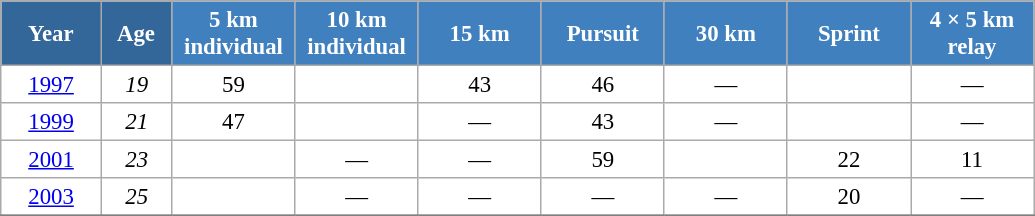<table class="wikitable" style="font-size:95%; text-align:center; border:grey solid 1px; border-collapse:collapse; background:#ffffff;">
<tr>
<th style="background-color:#369; color:white; width:60px;"> Year </th>
<th style="background-color:#369; color:white; width:40px;"> Age </th>
<th style="background-color:#4180be; color:white; width:75px;"> 5 km <br> individual </th>
<th style="background-color:#4180be; color:white; width:75px;"> 10 km <br> individual </th>
<th style="background-color:#4180be; color:white; width:75px;"> 15 km </th>
<th style="background-color:#4180be; color:white; width:75px;"> Pursuit </th>
<th style="background-color:#4180be; color:white; width:75px;"> 30 km </th>
<th style="background-color:#4180be; color:white; width:75px;"> Sprint </th>
<th style="background-color:#4180be; color:white; width:75px;"> 4 × 5 km <br> relay </th>
</tr>
<tr>
<td><a href='#'>1997</a></td>
<td><em>19</em></td>
<td>59</td>
<td></td>
<td>43</td>
<td>46</td>
<td>—</td>
<td></td>
<td>—</td>
</tr>
<tr>
<td><a href='#'>1999</a></td>
<td><em>21</em></td>
<td>47</td>
<td></td>
<td>—</td>
<td>43</td>
<td>—</td>
<td></td>
<td>—</td>
</tr>
<tr>
<td><a href='#'>2001</a></td>
<td><em>23</em></td>
<td></td>
<td>—</td>
<td>—</td>
<td>59</td>
<td></td>
<td>22</td>
<td>11</td>
</tr>
<tr>
<td><a href='#'>2003</a></td>
<td><em>25</em></td>
<td></td>
<td>—</td>
<td>—</td>
<td>—</td>
<td>—</td>
<td>20</td>
<td>—</td>
</tr>
<tr>
</tr>
</table>
